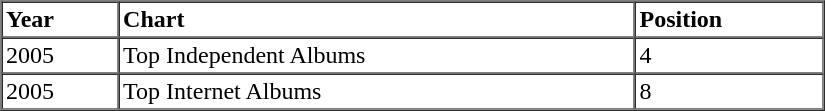<table border=1 cellspacing=0 cellpadding=2 width="550px">
<tr>
<th align="left">Year</th>
<th align="left">Chart</th>
<th align="left">Position</th>
</tr>
<tr>
<td align="left">2005</td>
<td align="left">Top Independent Albums</td>
<td align="left">4</td>
</tr>
<tr>
<td align="left">2005</td>
<td align="left">Top Internet Albums</td>
<td align="left">8</td>
</tr>
<tr>
</tr>
</table>
